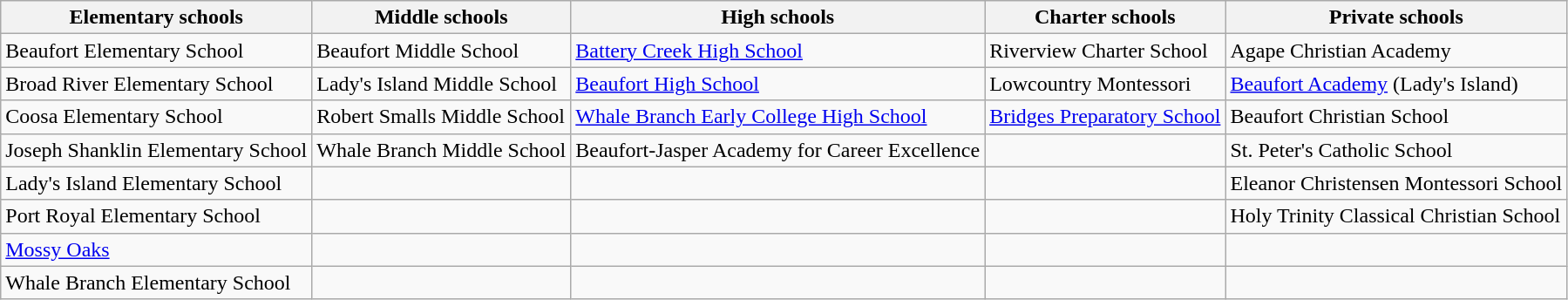<table class="wikitable">
<tr>
<th>Elementary schools</th>
<th>Middle schools</th>
<th>High schools</th>
<th>Charter schools</th>
<th>Private schools</th>
</tr>
<tr>
<td>Beaufort Elementary School</td>
<td>Beaufort Middle School</td>
<td><a href='#'>Battery Creek High School</a></td>
<td>Riverview Charter School</td>
<td>Agape Christian Academy</td>
</tr>
<tr>
<td>Broad River Elementary School</td>
<td>Lady's Island Middle School</td>
<td><a href='#'>Beaufort High School</a></td>
<td>Lowcountry Montessori</td>
<td><a href='#'>Beaufort Academy</a> (Lady's Island)</td>
</tr>
<tr>
<td>Coosa Elementary School</td>
<td>Robert Smalls Middle School</td>
<td><a href='#'>Whale Branch Early College High School</a></td>
<td><a href='#'>Bridges Preparatory School</a></td>
<td>Beaufort Christian School</td>
</tr>
<tr>
<td>Joseph Shanklin Elementary School</td>
<td>Whale Branch Middle School</td>
<td>Beaufort-Jasper Academy for Career Excellence</td>
<td></td>
<td>St. Peter's Catholic School</td>
</tr>
<tr>
<td>Lady's Island Elementary School</td>
<td></td>
<td></td>
<td></td>
<td>Eleanor Christensen Montessori School</td>
</tr>
<tr>
<td>Port Royal Elementary School</td>
<td></td>
<td></td>
<td></td>
<td>Holy Trinity Classical Christian School</td>
</tr>
<tr>
<td><a href='#'>Mossy Oaks</a></td>
<td></td>
<td></td>
<td></td>
</tr>
<tr>
<td>Whale Branch Elementary School</td>
<td></td>
<td></td>
<td></td>
<td></td>
</tr>
</table>
